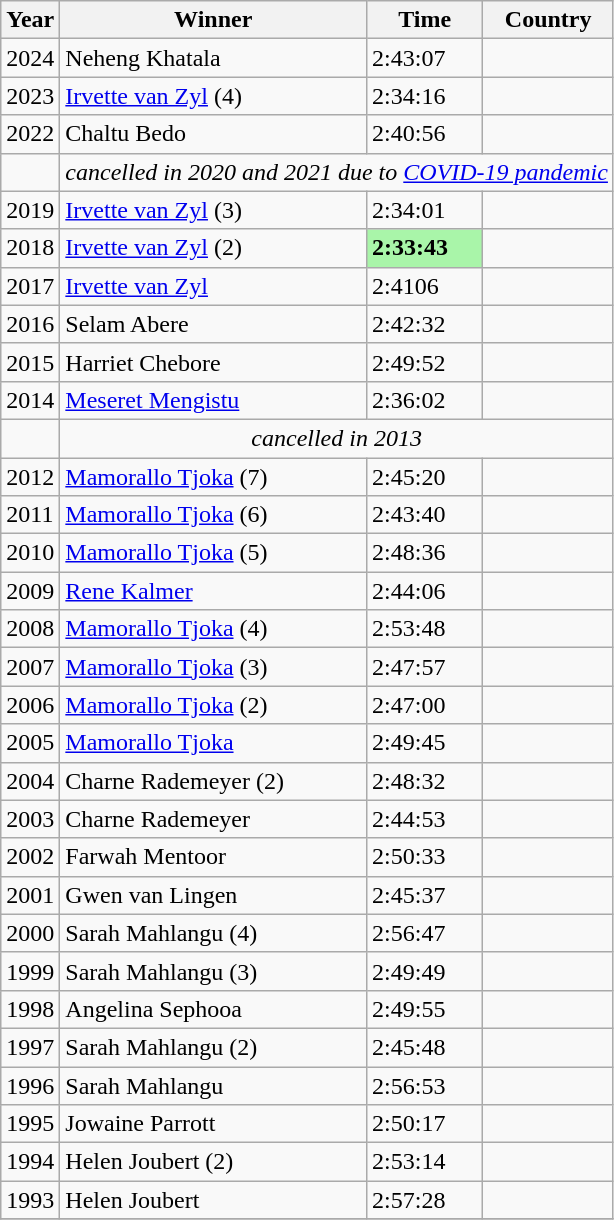<table class="wikitable sortable">
<tr>
<th>Year</th>
<th>Winner</th>
<th>Time</th>
<th>Country</th>
</tr>
<tr>
<td>2024</td>
<td>Neheng Khatala</td>
<td>2:43:07</td>
<td></td>
</tr>
<tr>
<td>2023</td>
<td><a href='#'>Irvette van Zyl</a> (4)</td>
<td>2:34:16</td>
<td></td>
</tr>
<tr>
<td>2022</td>
<td>Chaltu Bedo</td>
<td>2:40:56</td>
<td></td>
</tr>
<tr>
<td></td>
<td colspan="3" align="center" data-sort-value=""><em>cancelled in 2020 and 2021 due to <a href='#'>COVID-19 pandemic</a></em></td>
</tr>
<tr>
<td>2019</td>
<td><a href='#'>Irvette van Zyl</a> (3)</td>
<td>2:34:01</td>
<td></td>
</tr>
<tr>
<td>2018</td>
<td><a href='#'>Irvette van Zyl</a> (2)</td>
<td bgcolor=#A9F5A9><strong>2:33:43</strong></td>
<td></td>
</tr>
<tr>
<td>2017</td>
<td><a href='#'>Irvette van Zyl</a></td>
<td>2:4106</td>
<td></td>
</tr>
<tr>
<td>2016</td>
<td>Selam Abere</td>
<td>2:42:32</td>
<td></td>
</tr>
<tr>
<td>2015</td>
<td>Harriet Chebore</td>
<td>2:49:52</td>
<td></td>
</tr>
<tr>
<td>2014</td>
<td><a href='#'>Meseret Mengistu</a></td>
<td>2:36:02</td>
<td></td>
</tr>
<tr>
<td></td>
<td colspan="3" align="center" data-sort-value=""><em>cancelled in 2013</em></td>
</tr>
<tr>
<td>2012</td>
<td><a href='#'>Mamorallo Tjoka</a> (7)</td>
<td>2:45:20</td>
<td></td>
</tr>
<tr>
<td>2011</td>
<td><a href='#'>Mamorallo Tjoka</a> (6)</td>
<td>2:43:40</td>
<td></td>
</tr>
<tr>
<td>2010</td>
<td><a href='#'>Mamorallo Tjoka</a> (5)</td>
<td>2:48:36</td>
<td></td>
</tr>
<tr>
<td>2009</td>
<td><a href='#'>Rene Kalmer</a></td>
<td>2:44:06</td>
<td></td>
</tr>
<tr>
<td>2008</td>
<td><a href='#'>Mamorallo Tjoka</a> (4)</td>
<td>2:53:48</td>
<td></td>
</tr>
<tr>
<td>2007</td>
<td><a href='#'>Mamorallo Tjoka</a> (3)</td>
<td>2:47:57</td>
<td></td>
</tr>
<tr>
<td>2006</td>
<td><a href='#'>Mamorallo Tjoka</a> (2)</td>
<td>2:47:00</td>
<td></td>
</tr>
<tr>
<td>2005</td>
<td><a href='#'>Mamorallo Tjoka</a></td>
<td>2:49:45</td>
<td></td>
</tr>
<tr>
<td>2004</td>
<td>Charne Rademeyer (2)</td>
<td>2:48:32</td>
<td></td>
</tr>
<tr>
<td>2003</td>
<td>Charne Rademeyer</td>
<td>2:44:53</td>
<td></td>
</tr>
<tr>
<td>2002</td>
<td>Farwah Mentoor</td>
<td>2:50:33</td>
<td></td>
</tr>
<tr>
<td>2001</td>
<td>Gwen van Lingen</td>
<td>2:45:37</td>
<td></td>
</tr>
<tr>
<td>2000</td>
<td>Sarah Mahlangu (4)</td>
<td>2:56:47</td>
<td></td>
</tr>
<tr>
<td>1999</td>
<td>Sarah Mahlangu (3)</td>
<td>2:49:49</td>
<td></td>
</tr>
<tr>
<td>1998</td>
<td>Angelina Sephooa</td>
<td>2:49:55</td>
<td></td>
</tr>
<tr>
<td>1997</td>
<td>Sarah Mahlangu (2)</td>
<td>2:45:48</td>
<td></td>
</tr>
<tr>
<td>1996</td>
<td>Sarah Mahlangu</td>
<td>2:56:53</td>
<td></td>
</tr>
<tr>
<td>1995</td>
<td>Jowaine Parrott</td>
<td>2:50:17</td>
<td></td>
</tr>
<tr>
<td>1994</td>
<td>Helen Joubert (2)</td>
<td>2:53:14</td>
<td></td>
</tr>
<tr>
<td>1993</td>
<td>Helen Joubert</td>
<td>2:57:28</td>
<td></td>
</tr>
<tr>
</tr>
</table>
